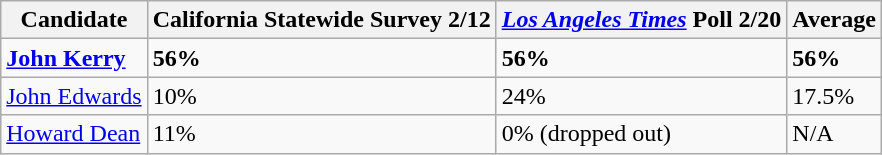<table class="wikitable">
<tr>
<th>Candidate</th>
<th>California Statewide Survey 2/12</th>
<th><em><a href='#'>Los Angeles Times</a></em> Poll 2/20</th>
<th>Average</th>
</tr>
<tr>
<td><strong><a href='#'>John Kerry</a></strong></td>
<td><strong>56%</strong></td>
<td><strong>56%</strong></td>
<td><strong>56%</strong></td>
</tr>
<tr>
<td><a href='#'>John Edwards</a></td>
<td>10%</td>
<td>24%</td>
<td>17.5%</td>
</tr>
<tr>
<td><a href='#'>Howard Dean</a></td>
<td>11%</td>
<td>0% (dropped out)</td>
<td>N/A</td>
</tr>
</table>
